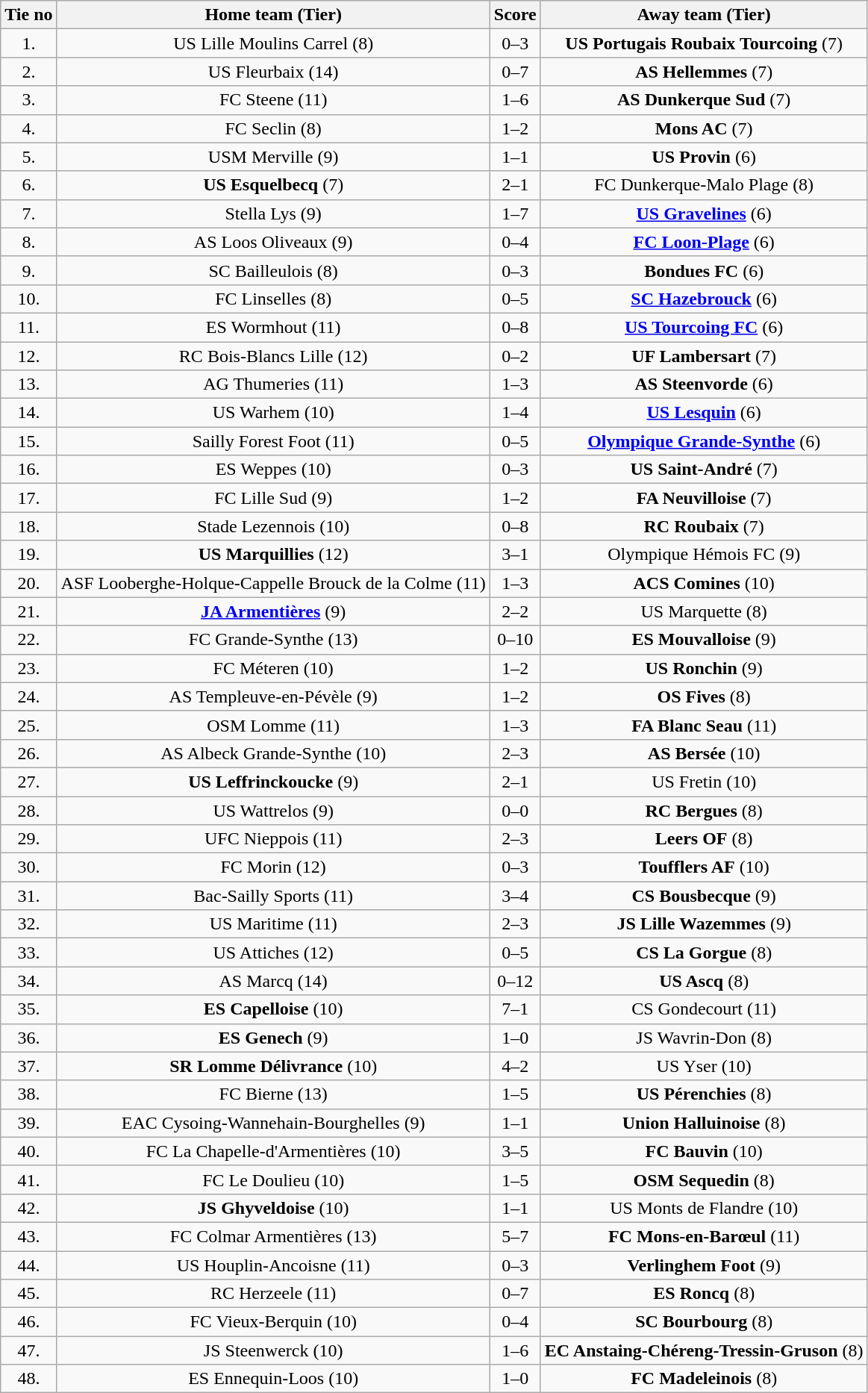<table class="wikitable" style="text-align: center">
<tr>
<th>Tie no</th>
<th>Home team (Tier)</th>
<th>Score</th>
<th>Away team (Tier)</th>
</tr>
<tr>
<td>1.</td>
<td>US Lille Moulins Carrel (8)</td>
<td>0–3</td>
<td><strong>US Portugais Roubaix Tourcoing</strong> (7)</td>
</tr>
<tr>
<td>2.</td>
<td>US Fleurbaix (14)</td>
<td>0–7</td>
<td><strong>AS Hellemmes</strong> (7)</td>
</tr>
<tr>
<td>3.</td>
<td>FC Steene (11)</td>
<td>1–6</td>
<td><strong>AS Dunkerque Sud</strong> (7)</td>
</tr>
<tr>
<td>4.</td>
<td>FC Seclin (8)</td>
<td>1–2</td>
<td><strong>Mons AC</strong> (7)</td>
</tr>
<tr>
<td>5.</td>
<td>USM Merville (9)</td>
<td>1–1 </td>
<td><strong>US Provin</strong> (6)</td>
</tr>
<tr>
<td>6.</td>
<td><strong>US Esquelbecq</strong> (7)</td>
<td>2–1</td>
<td>FC Dunkerque-Malo Plage (8)</td>
</tr>
<tr>
<td>7.</td>
<td>Stella Lys (9)</td>
<td>1–7</td>
<td><strong><a href='#'>US Gravelines</a></strong> (6)</td>
</tr>
<tr>
<td>8.</td>
<td>AS Loos Oliveaux (9)</td>
<td>0–4</td>
<td><strong><a href='#'>FC Loon-Plage</a></strong> (6)</td>
</tr>
<tr>
<td>9.</td>
<td>SC Bailleulois (8)</td>
<td>0–3</td>
<td><strong>Bondues FC</strong> (6)</td>
</tr>
<tr>
<td>10.</td>
<td>FC Linselles (8)</td>
<td>0–5</td>
<td><strong><a href='#'>SC Hazebrouck</a></strong> (6)</td>
</tr>
<tr>
<td>11.</td>
<td>ES Wormhout (11)</td>
<td>0–8</td>
<td><strong><a href='#'>US Tourcoing FC</a></strong> (6)</td>
</tr>
<tr>
<td>12.</td>
<td>RC Bois-Blancs Lille (12)</td>
<td>0–2</td>
<td><strong>UF Lambersart</strong> (7)</td>
</tr>
<tr>
<td>13.</td>
<td>AG Thumeries (11)</td>
<td>1–3</td>
<td><strong>AS Steenvorde</strong> (6)</td>
</tr>
<tr>
<td>14.</td>
<td>US Warhem (10)</td>
<td>1–4</td>
<td><strong><a href='#'>US Lesquin</a></strong> (6)</td>
</tr>
<tr>
<td>15.</td>
<td>Sailly Forest Foot (11)</td>
<td>0–5</td>
<td><strong><a href='#'>Olympique Grande-Synthe</a></strong> (6)</td>
</tr>
<tr>
<td>16.</td>
<td>ES Weppes (10)</td>
<td>0–3</td>
<td><strong>US Saint-André</strong> (7)</td>
</tr>
<tr>
<td>17.</td>
<td>FC Lille Sud (9)</td>
<td>1–2</td>
<td><strong>FA Neuvilloise</strong> (7)</td>
</tr>
<tr>
<td>18.</td>
<td>Stade Lezennois (10)</td>
<td>0–8</td>
<td><strong>RC Roubaix</strong> (7)</td>
</tr>
<tr>
<td>19.</td>
<td><strong>US Marquillies</strong> (12)</td>
<td>3–1</td>
<td>Olympique Hémois FC (9)</td>
</tr>
<tr>
<td>20.</td>
<td>ASF Looberghe-Holque-Cappelle Brouck de la Colme (11)</td>
<td>1–3</td>
<td><strong>ACS Comines</strong> (10)</td>
</tr>
<tr>
<td>21.</td>
<td><strong><a href='#'>JA Armentières</a></strong> (9)</td>
<td>2–2 </td>
<td>US Marquette (8)</td>
</tr>
<tr>
<td>22.</td>
<td>FC Grande-Synthe (13)</td>
<td>0–10</td>
<td><strong>ES Mouvalloise</strong> (9)</td>
</tr>
<tr>
<td>23.</td>
<td>FC Méteren (10)</td>
<td>1–2</td>
<td><strong>US Ronchin</strong> (9)</td>
</tr>
<tr>
<td>24.</td>
<td>AS Templeuve-en-Pévèle (9)</td>
<td>1–2</td>
<td><strong>OS Fives</strong> (8)</td>
</tr>
<tr>
<td>25.</td>
<td>OSM Lomme (11)</td>
<td>1–3</td>
<td><strong>FA Blanc Seau</strong> (11)</td>
</tr>
<tr>
<td>26.</td>
<td>AS Albeck Grande-Synthe (10)</td>
<td>2–3</td>
<td><strong>AS Bersée</strong> (10)</td>
</tr>
<tr>
<td>27.</td>
<td><strong>US Leffrinckoucke</strong> (9)</td>
<td>2–1</td>
<td>US Fretin (10)</td>
</tr>
<tr>
<td>28.</td>
<td>US Wattrelos (9)</td>
<td>0–0 </td>
<td><strong>RC Bergues</strong> (8)</td>
</tr>
<tr>
<td>29.</td>
<td>UFC Nieppois (11)</td>
<td>2–3</td>
<td><strong>Leers OF</strong> (8)</td>
</tr>
<tr>
<td>30.</td>
<td>FC Morin (12)</td>
<td>0–3</td>
<td><strong>Toufflers AF</strong> (10)</td>
</tr>
<tr>
<td>31.</td>
<td>Bac-Sailly Sports (11)</td>
<td>3–4</td>
<td><strong>CS Bousbecque</strong> (9)</td>
</tr>
<tr>
<td>32.</td>
<td>US Maritime (11)</td>
<td>2–3</td>
<td><strong>JS Lille Wazemmes</strong> (9)</td>
</tr>
<tr>
<td>33.</td>
<td>US Attiches (12)</td>
<td>0–5</td>
<td><strong>CS La Gorgue</strong> (8)</td>
</tr>
<tr>
<td>34.</td>
<td>AS Marcq (14)</td>
<td>0–12</td>
<td><strong>US Ascq</strong> (8)</td>
</tr>
<tr>
<td>35.</td>
<td><strong>ES Capelloise</strong> (10)</td>
<td>7–1</td>
<td>CS Gondecourt (11)</td>
</tr>
<tr>
<td>36.</td>
<td><strong>ES Genech</strong> (9)</td>
<td>1–0</td>
<td>JS Wavrin-Don (8)</td>
</tr>
<tr>
<td>37.</td>
<td><strong>SR Lomme Délivrance</strong> (10)</td>
<td>4–2</td>
<td>US Yser (10)</td>
</tr>
<tr>
<td>38.</td>
<td>FC Bierne (13)</td>
<td>1–5</td>
<td><strong>US Pérenchies</strong> (8)</td>
</tr>
<tr>
<td>39.</td>
<td>EAC Cysoing-Wannehain-Bourghelles (9)</td>
<td>1–1 </td>
<td><strong>Union Halluinoise</strong> (8)</td>
</tr>
<tr>
<td>40.</td>
<td>FC La Chapelle-d'Armentières (10)</td>
<td>3–5</td>
<td><strong>FC Bauvin</strong> (10)</td>
</tr>
<tr>
<td>41.</td>
<td>FC Le Doulieu (10)</td>
<td>1–5</td>
<td><strong>OSM Sequedin</strong> (8)</td>
</tr>
<tr>
<td>42.</td>
<td><strong>JS Ghyveldoise</strong> (10)</td>
<td>1–1 </td>
<td>US Monts de Flandre (10)</td>
</tr>
<tr>
<td>43.</td>
<td>FC Colmar Armentières (13)</td>
<td>5–7</td>
<td><strong>FC Mons-en-Barœul</strong> (11)</td>
</tr>
<tr>
<td>44.</td>
<td>US Houplin-Ancoisne (11)</td>
<td>0–3</td>
<td><strong>Verlinghem Foot</strong> (9)</td>
</tr>
<tr>
<td>45.</td>
<td>RC Herzeele (11)</td>
<td>0–7</td>
<td><strong>ES Roncq</strong> (8)</td>
</tr>
<tr>
<td>46.</td>
<td>FC Vieux-Berquin (10)</td>
<td>0–4</td>
<td><strong>SC Bourbourg</strong> (8)</td>
</tr>
<tr>
<td>47.</td>
<td>JS Steenwerck (10)</td>
<td>1–6</td>
<td><strong>EC Anstaing-Chéreng-Tressin-Gruson</strong> (8)</td>
</tr>
<tr>
<td>48.</td>
<td>ES Ennequin-Loos (10)</td>
<td>1–0</td>
<td><strong>FC Madeleinois</strong> (8)</td>
</tr>
</table>
